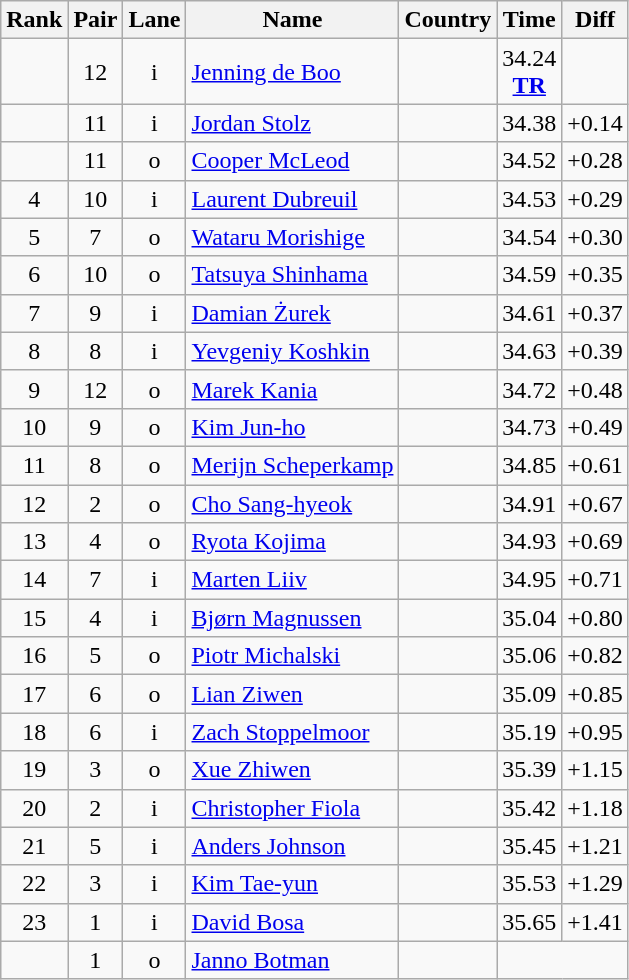<table class="wikitable sortable" style="text-align:center">
<tr>
<th>Rank</th>
<th>Pair</th>
<th>Lane</th>
<th>Name</th>
<th>Country</th>
<th>Time</th>
<th>Diff</th>
</tr>
<tr>
<td></td>
<td>12</td>
<td>i</td>
<td align=left><a href='#'>Jenning de Boo</a></td>
<td align=left></td>
<td>34.24<br><strong><a href='#'>TR</a></strong></td>
<td></td>
</tr>
<tr>
<td></td>
<td>11</td>
<td>i</td>
<td align=left><a href='#'>Jordan Stolz</a></td>
<td align=left></td>
<td>34.38</td>
<td>+0.14</td>
</tr>
<tr>
<td></td>
<td>11</td>
<td>o</td>
<td align=left><a href='#'>Cooper McLeod</a></td>
<td align=left></td>
<td>34.52</td>
<td>+0.28</td>
</tr>
<tr>
<td>4</td>
<td>10</td>
<td>i</td>
<td align=left><a href='#'>Laurent Dubreuil</a></td>
<td align=left></td>
<td>34.53</td>
<td>+0.29</td>
</tr>
<tr>
<td>5</td>
<td>7</td>
<td>o</td>
<td align=left><a href='#'>Wataru Morishige</a></td>
<td align=left></td>
<td>34.54</td>
<td>+0.30</td>
</tr>
<tr>
<td>6</td>
<td>10</td>
<td>o</td>
<td align=left><a href='#'>Tatsuya Shinhama</a></td>
<td align=left></td>
<td>34.59</td>
<td>+0.35</td>
</tr>
<tr>
<td>7</td>
<td>9</td>
<td>i</td>
<td align=left><a href='#'>Damian Żurek</a></td>
<td align=left></td>
<td>34.61</td>
<td>+0.37</td>
</tr>
<tr>
<td>8</td>
<td>8</td>
<td>i</td>
<td align=left><a href='#'>Yevgeniy Koshkin</a></td>
<td align=left></td>
<td>34.63</td>
<td>+0.39</td>
</tr>
<tr>
<td>9</td>
<td>12</td>
<td>o</td>
<td align=left><a href='#'>Marek Kania</a></td>
<td align=left></td>
<td>34.72</td>
<td>+0.48</td>
</tr>
<tr>
<td>10</td>
<td>9</td>
<td>o</td>
<td align=left><a href='#'>Kim Jun-ho</a></td>
<td align=left></td>
<td>34.73</td>
<td>+0.49</td>
</tr>
<tr>
<td>11</td>
<td>8</td>
<td>o</td>
<td align=left><a href='#'>Merijn Scheperkamp</a></td>
<td align=left></td>
<td>34.85</td>
<td>+0.61</td>
</tr>
<tr>
<td>12</td>
<td>2</td>
<td>o</td>
<td align=left><a href='#'>Cho Sang-hyeok</a></td>
<td align=left></td>
<td>34.91</td>
<td>+0.67</td>
</tr>
<tr>
<td>13</td>
<td>4</td>
<td>o</td>
<td align=left><a href='#'>Ryota Kojima</a></td>
<td align=left></td>
<td>34.93</td>
<td>+0.69</td>
</tr>
<tr>
<td>14</td>
<td>7</td>
<td>i</td>
<td align=left><a href='#'>Marten Liiv</a></td>
<td align=left></td>
<td>34.95</td>
<td>+0.71</td>
</tr>
<tr>
<td>15</td>
<td>4</td>
<td>i</td>
<td align=left><a href='#'>Bjørn Magnussen</a></td>
<td align=left></td>
<td>35.04</td>
<td>+0.80</td>
</tr>
<tr>
<td>16</td>
<td>5</td>
<td>o</td>
<td align=left><a href='#'>Piotr Michalski</a></td>
<td align=left></td>
<td>35.06</td>
<td>+0.82</td>
</tr>
<tr>
<td>17</td>
<td>6</td>
<td>o</td>
<td align=left><a href='#'>Lian Ziwen</a></td>
<td align=left></td>
<td>35.09</td>
<td>+0.85</td>
</tr>
<tr>
<td>18</td>
<td>6</td>
<td>i</td>
<td align=left><a href='#'>Zach Stoppelmoor</a></td>
<td align=left></td>
<td>35.19</td>
<td>+0.95</td>
</tr>
<tr>
<td>19</td>
<td>3</td>
<td>o</td>
<td align=left><a href='#'>Xue Zhiwen</a></td>
<td align=left></td>
<td>35.39</td>
<td>+1.15</td>
</tr>
<tr>
<td>20</td>
<td>2</td>
<td>i</td>
<td align=left><a href='#'>Christopher Fiola</a></td>
<td align=left></td>
<td>35.42</td>
<td>+1.18</td>
</tr>
<tr>
<td>21</td>
<td>5</td>
<td>i</td>
<td align=left><a href='#'>Anders Johnson</a></td>
<td align=left></td>
<td>35.45</td>
<td>+1.21</td>
</tr>
<tr>
<td>22</td>
<td>3</td>
<td>i</td>
<td align=left><a href='#'>Kim Tae-yun</a></td>
<td align=left></td>
<td>35.53</td>
<td>+1.29</td>
</tr>
<tr>
<td>23</td>
<td>1</td>
<td>i</td>
<td align=left><a href='#'>David Bosa</a></td>
<td align=left></td>
<td>35.65</td>
<td>+1.41</td>
</tr>
<tr>
<td></td>
<td>1</td>
<td>o</td>
<td align=left><a href='#'>Janno Botman</a></td>
<td align=left></td>
<td colspan=2></td>
</tr>
</table>
